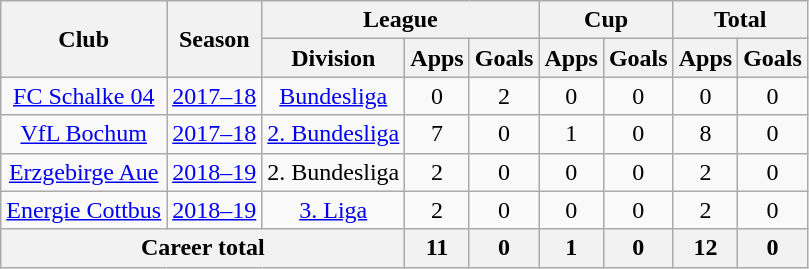<table class="wikitable" style="text-align:center">
<tr>
<th rowspan=2>Club</th>
<th rowspan=2>Season</th>
<th colspan=3>League</th>
<th colspan=2>Cup</th>
<th colspan=2>Total</th>
</tr>
<tr>
<th>Division</th>
<th>Apps</th>
<th>Goals</th>
<th>Apps</th>
<th>Goals</th>
<th>Apps</th>
<th>Goals</th>
</tr>
<tr>
<td><a href='#'>FC Schalke 04</a></td>
<td><a href='#'>2017–18</a></td>
<td><a href='#'>Bundesliga</a></td>
<td>0</td>
<td>2</td>
<td>0</td>
<td>0</td>
<td>0</td>
<td>0</td>
</tr>
<tr>
<td><a href='#'>VfL Bochum</a></td>
<td><a href='#'>2017–18</a></td>
<td><a href='#'>2. Bundesliga</a></td>
<td>7</td>
<td>0</td>
<td>1</td>
<td>0</td>
<td>8</td>
<td>0</td>
</tr>
<tr>
<td><a href='#'>Erzgebirge Aue</a></td>
<td><a href='#'>2018–19</a></td>
<td>2. Bundesliga</td>
<td>2</td>
<td>0</td>
<td>0</td>
<td>0</td>
<td>2</td>
<td>0</td>
</tr>
<tr>
<td><a href='#'>Energie Cottbus</a></td>
<td><a href='#'>2018–19</a></td>
<td><a href='#'>3. Liga</a></td>
<td>2</td>
<td>0</td>
<td>0</td>
<td>0</td>
<td>2</td>
<td>0</td>
</tr>
<tr>
<th colspan=3>Career total</th>
<th>11</th>
<th>0</th>
<th>1</th>
<th>0</th>
<th>12</th>
<th>0</th>
</tr>
</table>
